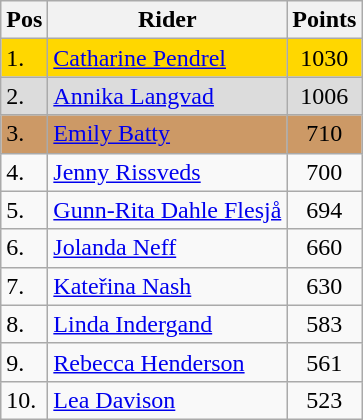<table style="background: #f9f9f9" class=wikitable>
<tr>
<th>Pos</th>
<th>Rider</th>
<th>Points</th>
</tr>
<tr bgcolor=gold>
<td>1.</td>
<td> <a href='#'>Catharine Pendrel</a></td>
<td align=center>1030</td>
</tr>
<tr bgcolor=DCDCDC>
<td>2.</td>
<td> <a href='#'>Annika Langvad</a></td>
<td align=center>1006</td>
</tr>
<tr bgcolor=CC9966>
<td>3.</td>
<td> <a href='#'>Emily Batty</a></td>
<td align=center>710</td>
</tr>
<tr>
<td>4.</td>
<td> <a href='#'>Jenny Rissveds</a></td>
<td align=center>700</td>
</tr>
<tr>
<td>5.</td>
<td> <a href='#'>Gunn-Rita Dahle Flesjå</a></td>
<td align=center>694</td>
</tr>
<tr>
<td>6.</td>
<td> <a href='#'>Jolanda Neff</a></td>
<td align=center>660</td>
</tr>
<tr>
<td>7.</td>
<td> <a href='#'>Kateřina Nash</a></td>
<td align=center>630</td>
</tr>
<tr>
<td>8.</td>
<td> <a href='#'>Linda Indergand</a></td>
<td align=center>583</td>
</tr>
<tr>
<td>9.</td>
<td> <a href='#'>Rebecca Henderson</a></td>
<td align=center>561</td>
</tr>
<tr>
<td>10.</td>
<td> <a href='#'>Lea Davison</a></td>
<td align=center>523</td>
</tr>
</table>
